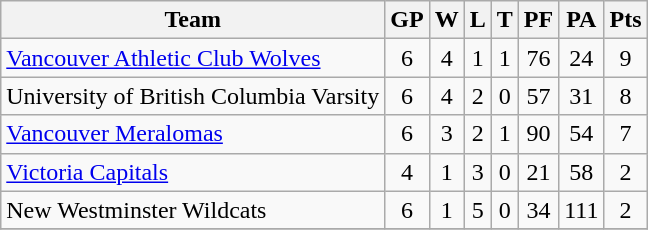<table class="wikitable">
<tr>
<th>Team</th>
<th>GP</th>
<th>W</th>
<th>L</th>
<th>T</th>
<th>PF</th>
<th>PA</th>
<th>Pts</th>
</tr>
<tr align="center">
<td align="left"><a href='#'>Vancouver Athletic Club Wolves</a></td>
<td>6</td>
<td>4</td>
<td>1</td>
<td>1</td>
<td>76</td>
<td>24</td>
<td>9</td>
</tr>
<tr align="center">
<td align="left">University of British Columbia Varsity</td>
<td>6</td>
<td>4</td>
<td>2</td>
<td>0</td>
<td>57</td>
<td>31</td>
<td>8</td>
</tr>
<tr align="center">
<td align="left"><a href='#'>Vancouver Meralomas</a></td>
<td>6</td>
<td>3</td>
<td>2</td>
<td>1</td>
<td>90</td>
<td>54</td>
<td>7</td>
</tr>
<tr align="center">
<td align="left"><a href='#'>Victoria Capitals</a></td>
<td>4</td>
<td>1</td>
<td>3</td>
<td>0</td>
<td>21</td>
<td>58</td>
<td>2</td>
</tr>
<tr align="center">
<td align="left">New Westminster Wildcats</td>
<td>6</td>
<td>1</td>
<td>5</td>
<td>0</td>
<td>34</td>
<td>111</td>
<td>2</td>
</tr>
<tr align="center">
</tr>
</table>
